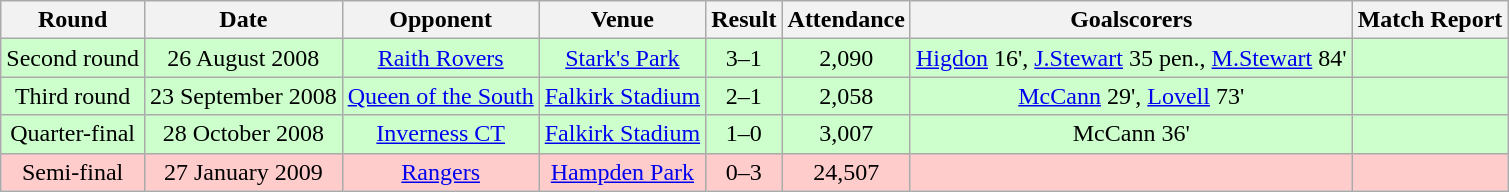<table class="wikitable" style="text-align:center">
<tr>
<th>Round</th>
<th>Date</th>
<th>Opponent</th>
<th>Venue</th>
<th>Result</th>
<th>Attendance</th>
<th>Goalscorers</th>
<th>Match Report</th>
</tr>
<tr style="background:#ccffcc;">
<td>Second round</td>
<td>26 August 2008</td>
<td><a href='#'>Raith Rovers</a></td>
<td><a href='#'>Stark's Park</a></td>
<td align=center>3–1</td>
<td>2,090</td>
<td><a href='#'>Higdon</a> 16', <a href='#'>J.Stewart</a> 35 pen., <a href='#'>M.Stewart</a> 84'</td>
<td></td>
</tr>
<tr style="background:#ccffcc;">
<td>Third round</td>
<td>23 September 2008</td>
<td><a href='#'>Queen of the South</a></td>
<td><a href='#'>Falkirk Stadium</a></td>
<td align=center>2–1</td>
<td>2,058</td>
<td><a href='#'>McCann</a> 29', <a href='#'>Lovell</a> 73'</td>
<td></td>
</tr>
<tr style="background:#ccffcc;">
<td>Quarter-final</td>
<td>28 October 2008</td>
<td><a href='#'>Inverness CT</a></td>
<td><a href='#'>Falkirk Stadium</a></td>
<td align=center>1–0</td>
<td>3,007</td>
<td>McCann 36'</td>
<td></td>
</tr>
<tr style="background:#ffcccc;">
<td>Semi-final</td>
<td>27 January 2009</td>
<td><a href='#'>Rangers</a></td>
<td><a href='#'>Hampden Park</a></td>
<td align=center>0–3</td>
<td>24,507</td>
<td></td>
<td></td>
</tr>
</table>
